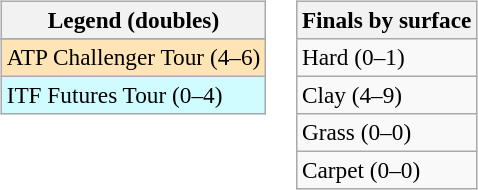<table>
<tr valign=top>
<td><br><table class=wikitable style=font-size:97%>
<tr>
<th>Legend (doubles)</th>
</tr>
<tr bgcolor=e5d1cb>
</tr>
<tr bgcolor=moccasin>
<td>ATP Challenger Tour (4–6)</td>
</tr>
<tr bgcolor=cffcff>
<td>ITF Futures Tour (0–4)</td>
</tr>
</table>
</td>
<td><br><table class=wikitable style=font-size:97%>
<tr>
<th>Finals by surface</th>
</tr>
<tr>
<td>Hard (0–1)</td>
</tr>
<tr>
<td>Clay (4–9)</td>
</tr>
<tr>
<td>Grass (0–0)</td>
</tr>
<tr>
<td>Carpet (0–0)</td>
</tr>
</table>
</td>
</tr>
</table>
